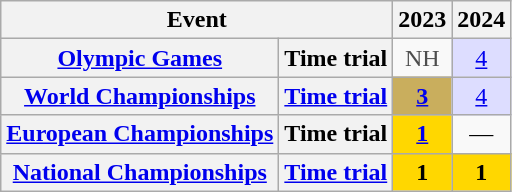<table class="wikitable plainrowheaders">
<tr>
<th scope="col" colspan=2>Event</th>
<th scope="col">2023</th>
<th scope="col">2024</th>
</tr>
<tr style="text-align:center;">
<th scope="row"> <a href='#'>Olympic Games</a></th>
<th scope="row">Time trial</th>
<td style="color:#4d4d4d;">NH</td>
<td style="background:#ddf;"><a href='#'>4</a></td>
</tr>
<tr style="text-align:center;">
<th scope="row"> <a href='#'>World Championships</a></th>
<th scope="row"><a href='#'>Time trial</a></th>
<td style="background:#C9AE5D;"><a href='#'><strong>3</strong></a></td>
<td style="background:#ddf;"><a href='#'>4</a></td>
</tr>
<tr style="text-align:center;">
<th scope="row"> <a href='#'>European Championships</a></th>
<th scope="row">Time trial</th>
<td style="background:gold;"><a href='#'><strong>1</strong></a></td>
<td>—</td>
</tr>
<tr style="text-align:center;">
<th scope="row"> <a href='#'>National Championships</a></th>
<th scope="row"><a href='#'>Time trial</a></th>
<td style="background:gold;"><strong>1</strong></td>
<td style="background:gold;"><strong>1</strong></td>
</tr>
</table>
